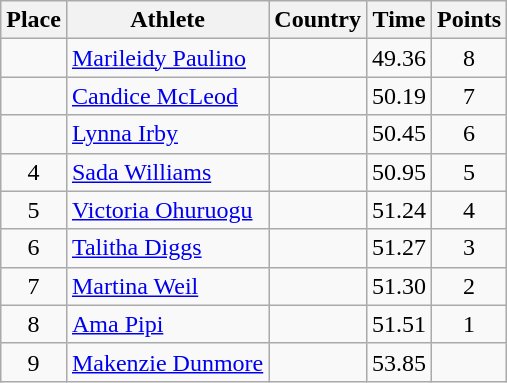<table class="wikitable">
<tr>
<th>Place</th>
<th>Athlete</th>
<th>Country</th>
<th>Time</th>
<th>Points</th>
</tr>
<tr>
<td align=center></td>
<td><a href='#'>Marileidy Paulino</a></td>
<td></td>
<td>49.36</td>
<td align=center>8</td>
</tr>
<tr>
<td align=center></td>
<td><a href='#'>Candice McLeod</a></td>
<td></td>
<td>50.19</td>
<td align=center>7</td>
</tr>
<tr>
<td align=center></td>
<td><a href='#'>Lynna Irby</a></td>
<td></td>
<td>50.45</td>
<td align=center>6</td>
</tr>
<tr>
<td align=center>4</td>
<td><a href='#'>Sada Williams</a></td>
<td></td>
<td>50.95</td>
<td align=center>5</td>
</tr>
<tr>
<td align=center>5</td>
<td><a href='#'>Victoria Ohuruogu</a></td>
<td></td>
<td>51.24</td>
<td align=center>4</td>
</tr>
<tr>
<td align=center>6</td>
<td><a href='#'>Talitha Diggs</a></td>
<td></td>
<td>51.27</td>
<td align=center>3</td>
</tr>
<tr>
<td align=center>7</td>
<td><a href='#'>Martina Weil</a></td>
<td></td>
<td>51.30</td>
<td align=center>2</td>
</tr>
<tr>
<td align=center>8</td>
<td><a href='#'>Ama Pipi</a></td>
<td></td>
<td>51.51</td>
<td align=center>1</td>
</tr>
<tr>
<td align=center>9</td>
<td><a href='#'>Makenzie Dunmore</a></td>
<td></td>
<td>53.85</td>
<td align=center></td>
</tr>
</table>
